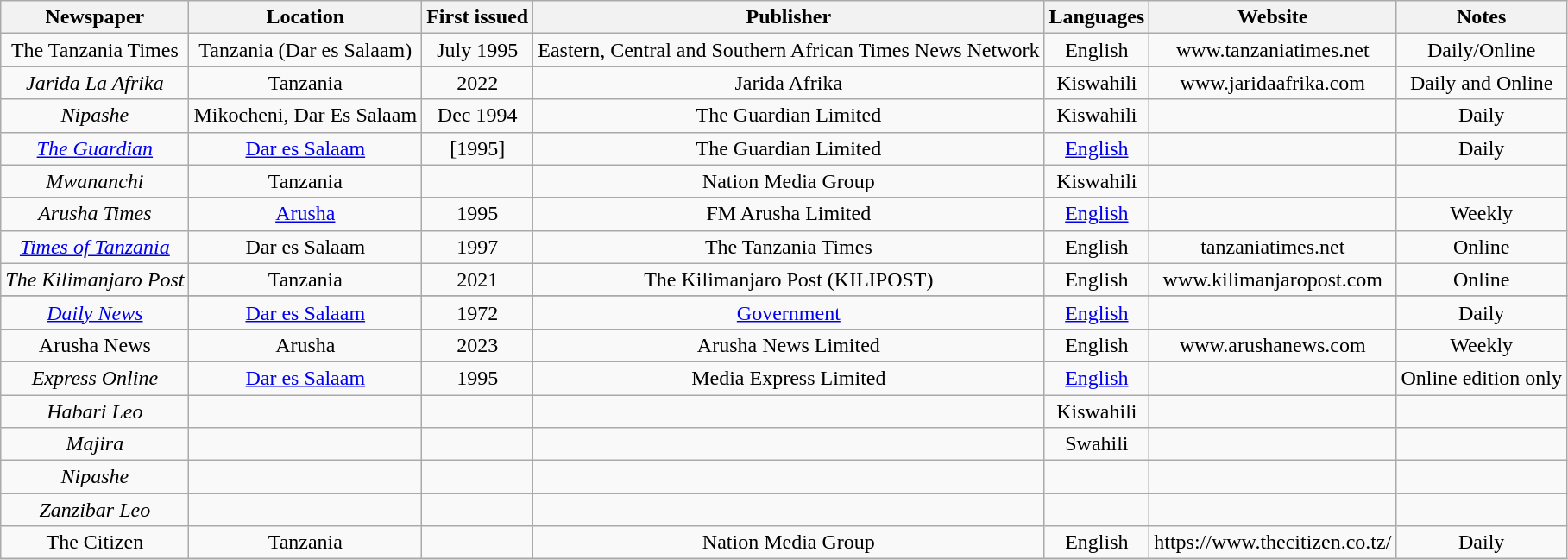<table class="wikitable sortable" style="text-align:center;">
<tr>
<th>Newspaper</th>
<th>Location</th>
<th>First issued</th>
<th>Publisher</th>
<th>Languages</th>
<th>Website</th>
<th>Notes</th>
</tr>
<tr>
<td>The Tanzania Times</td>
<td>Tanzania (Dar es Salaam)</td>
<td>July 1995</td>
<td>Eastern, Central and Southern African Times News Network</td>
<td>English</td>
<td>www.tanzaniatimes.net</td>
<td>Daily/Online</td>
</tr>
<tr>
<td><em>Jarida La Afrika</em></td>
<td>Tanzania</td>
<td>2022</td>
<td>Jarida Afrika</td>
<td>Kiswahili</td>
<td>www.jaridaafrika.com</td>
<td>Daily and Online</td>
</tr>
<tr>
<td><em>Nipashe</em><br></td>
<td>Mikocheni, Dar Es Salaam</td>
<td>Dec 1994</td>
<td>The Guardian Limited </td>
<td>Kiswahili</td>
<td></td>
<td>Daily</td>
</tr>
<tr>
<td><em><a href='#'>The Guardian</a></em></td>
<td><a href='#'>Dar es Salaam</a></td>
<td>[1995]</td>
<td>The Guardian Limited </td>
<td><a href='#'>English</a></td>
<td></td>
<td>Daily</td>
</tr>
<tr>
<td><em>Mwananchi</em></td>
<td>Tanzania</td>
<td></td>
<td>Nation Media Group</td>
<td>Kiswahili</td>
<td></td>
<td></td>
</tr>
<tr>
<td><em>Arusha Times</em></td>
<td><a href='#'>Arusha</a></td>
<td>1995</td>
<td>FM Arusha Limited</td>
<td><a href='#'>English</a></td>
<td></td>
<td>Weekly</td>
</tr>
<tr>
<td><em><a href='#'>Times of Tanzania</a></em></td>
<td>Dar es Salaam</td>
<td>1997</td>
<td>The Tanzania Times</td>
<td>English</td>
<td>tanzaniatimes.net</td>
<td>Online</td>
</tr>
<tr>
<td><em>The Kilimanjaro Post</em></td>
<td>Tanzania</td>
<td>2021</td>
<td>The Kilimanjaro Post (KILIPOST)</td>
<td>English</td>
<td>www.kilimanjaropost.com</td>
<td>Online</td>
</tr>
<tr>
</tr>
<tr>
<td><em><a href='#'>Daily News</a></em></td>
<td><a href='#'>Dar es Salaam</a></td>
<td>1972</td>
<td><a href='#'>Government</a></td>
<td><a href='#'>English</a></td>
<td></td>
<td>Daily</td>
</tr>
<tr>
<td>Arusha News</td>
<td>Arusha</td>
<td>2023</td>
<td>Arusha News Limited</td>
<td>English</td>
<td>www.arushanews.com</td>
<td>Weekly</td>
</tr>
<tr>
<td><em>Express Online</em></td>
<td><a href='#'>Dar es Salaam</a></td>
<td>1995</td>
<td>Media Express Limited</td>
<td><a href='#'>English</a></td>
<td></td>
<td>Online edition only</td>
</tr>
<tr>
<td><em>Habari Leo</em></td>
<td></td>
<td></td>
<td></td>
<td>Kiswahili</td>
<td></td>
<td></td>
</tr>
<tr>
<td><em>Majira</em></td>
<td></td>
<td></td>
<td></td>
<td>Swahili</td>
<td></td>
<td></td>
</tr>
<tr>
<td><em>Nipashe</em></td>
<td></td>
<td></td>
<td></td>
<td></td>
<td></td>
<td></td>
</tr>
<tr>
<td><em>Zanzibar Leo</em></td>
<td></td>
<td></td>
<td></td>
<td></td>
<td></td>
<td></td>
</tr>
<tr>
<td>The Citizen</td>
<td>Tanzania</td>
<td></td>
<td>Nation Media Group</td>
<td>English</td>
<td>https://www.thecitizen.co.tz/</td>
<td>Daily</td>
</tr>
</table>
